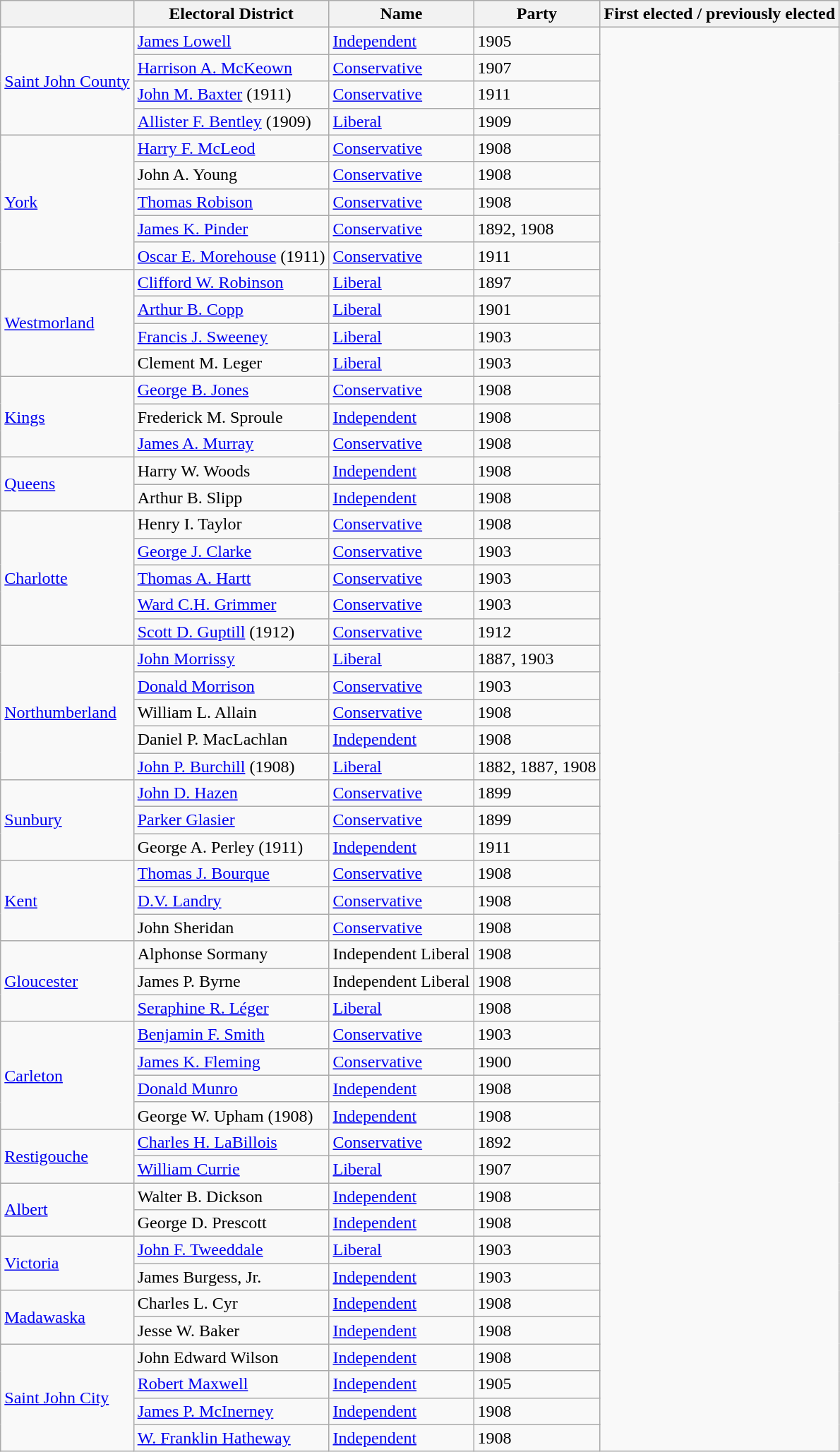<table class="wikitable sortable">
<tr>
<th></th>
<th>Electoral District</th>
<th>Name</th>
<th>Party</th>
<th>First elected / previously elected</th>
</tr>
<tr>
<td rowspan="4"><a href='#'>Saint John County</a></td>
<td><a href='#'>James Lowell</a></td>
<td><a href='#'>Independent</a></td>
<td>1905</td>
</tr>
<tr>
<td><a href='#'>Harrison A. McKeown</a></td>
<td><a href='#'>Conservative</a></td>
<td>1907</td>
</tr>
<tr>
<td><a href='#'>John M. Baxter</a> (1911)</td>
<td><a href='#'>Conservative</a></td>
<td>1911</td>
</tr>
<tr>
<td><a href='#'>Allister F. Bentley</a> (1909)</td>
<td><a href='#'>Liberal</a></td>
<td>1909</td>
</tr>
<tr>
<td rowspan="5"><a href='#'>York</a></td>
<td><a href='#'>Harry F. McLeod</a></td>
<td><a href='#'>Conservative</a></td>
<td>1908</td>
</tr>
<tr>
<td>John A. Young</td>
<td><a href='#'>Conservative</a></td>
<td>1908</td>
</tr>
<tr>
<td><a href='#'>Thomas Robison</a></td>
<td><a href='#'>Conservative</a></td>
<td>1908</td>
</tr>
<tr>
<td><a href='#'>James K. Pinder</a></td>
<td><a href='#'>Conservative</a></td>
<td>1892, 1908</td>
</tr>
<tr>
<td><a href='#'>Oscar E. Morehouse</a> (1911)</td>
<td><a href='#'>Conservative</a></td>
<td>1911</td>
</tr>
<tr>
<td rowspan="4"><a href='#'>Westmorland</a></td>
<td><a href='#'>Clifford W. Robinson</a></td>
<td><a href='#'>Liberal</a></td>
<td>1897</td>
</tr>
<tr>
<td><a href='#'>Arthur B. Copp</a></td>
<td><a href='#'>Liberal</a></td>
<td>1901</td>
</tr>
<tr>
<td><a href='#'>Francis J. Sweeney</a></td>
<td><a href='#'>Liberal</a></td>
<td>1903</td>
</tr>
<tr>
<td>Clement M. Leger</td>
<td><a href='#'>Liberal</a></td>
<td>1903</td>
</tr>
<tr>
<td rowspan="3"><a href='#'>Kings</a></td>
<td><a href='#'>George B. Jones</a></td>
<td><a href='#'>Conservative</a></td>
<td>1908</td>
</tr>
<tr>
<td>Frederick M. Sproule</td>
<td><a href='#'>Independent</a></td>
<td>1908</td>
</tr>
<tr>
<td><a href='#'>James A. Murray</a></td>
<td><a href='#'>Conservative</a></td>
<td>1908</td>
</tr>
<tr>
<td rowspan="2"><a href='#'>Queens</a></td>
<td>Harry W. Woods</td>
<td><a href='#'>Independent</a></td>
<td>1908</td>
</tr>
<tr>
<td>Arthur B. Slipp</td>
<td><a href='#'>Independent</a></td>
<td>1908</td>
</tr>
<tr>
<td rowspan="5"><a href='#'>Charlotte</a></td>
<td>Henry I. Taylor</td>
<td><a href='#'>Conservative</a></td>
<td>1908</td>
</tr>
<tr>
<td><a href='#'>George J. Clarke</a></td>
<td><a href='#'>Conservative</a></td>
<td>1903</td>
</tr>
<tr>
<td><a href='#'>Thomas A. Hartt</a></td>
<td><a href='#'>Conservative</a></td>
<td>1903</td>
</tr>
<tr>
<td><a href='#'>Ward C.H. Grimmer</a></td>
<td><a href='#'>Conservative</a></td>
<td>1903</td>
</tr>
<tr>
<td><a href='#'>Scott D. Guptill</a> (1912)</td>
<td><a href='#'>Conservative</a></td>
<td>1912</td>
</tr>
<tr>
<td rowspan="5"><a href='#'>Northumberland</a></td>
<td><a href='#'>John Morrissy</a></td>
<td><a href='#'>Liberal</a></td>
<td>1887, 1903</td>
</tr>
<tr>
<td><a href='#'>Donald Morrison</a></td>
<td><a href='#'>Conservative</a></td>
<td>1903</td>
</tr>
<tr>
<td>William L. Allain</td>
<td><a href='#'>Conservative</a></td>
<td>1908</td>
</tr>
<tr>
<td>Daniel P. MacLachlan</td>
<td><a href='#'>Independent</a></td>
<td>1908</td>
</tr>
<tr>
<td><a href='#'>John P. Burchill</a> (1908)</td>
<td><a href='#'>Liberal</a></td>
<td>1882, 1887, 1908</td>
</tr>
<tr>
<td rowspan="3"><a href='#'>Sunbury</a></td>
<td><a href='#'>John D. Hazen</a></td>
<td><a href='#'>Conservative</a></td>
<td>1899</td>
</tr>
<tr>
<td><a href='#'>Parker Glasier</a></td>
<td><a href='#'>Conservative</a></td>
<td>1899</td>
</tr>
<tr>
<td>George A. Perley (1911)</td>
<td><a href='#'>Independent</a></td>
<td>1911</td>
</tr>
<tr>
<td rowspan="3"><a href='#'>Kent</a></td>
<td><a href='#'>Thomas J. Bourque</a></td>
<td><a href='#'>Conservative</a></td>
<td>1908</td>
</tr>
<tr>
<td><a href='#'>D.V. Landry</a></td>
<td><a href='#'>Conservative</a></td>
<td>1908</td>
</tr>
<tr>
<td>John Sheridan</td>
<td><a href='#'>Conservative</a></td>
<td>1908</td>
</tr>
<tr>
<td rowspan="3"><a href='#'>Gloucester</a></td>
<td>Alphonse Sormany</td>
<td>Independent Liberal</td>
<td>1908</td>
</tr>
<tr>
<td>James P. Byrne</td>
<td>Independent Liberal</td>
<td>1908</td>
</tr>
<tr>
<td><a href='#'>Seraphine R. Léger</a></td>
<td><a href='#'>Liberal</a></td>
<td>1908</td>
</tr>
<tr>
<td rowspan="4"><a href='#'>Carleton</a></td>
<td><a href='#'>Benjamin F. Smith</a></td>
<td><a href='#'>Conservative</a></td>
<td>1903</td>
</tr>
<tr>
<td><a href='#'>James K. Fleming</a></td>
<td><a href='#'>Conservative</a></td>
<td>1900</td>
</tr>
<tr>
<td><a href='#'>Donald Munro</a></td>
<td><a href='#'>Independent</a></td>
<td>1908</td>
</tr>
<tr>
<td>George W. Upham (1908)</td>
<td><a href='#'>Independent</a></td>
<td>1908</td>
</tr>
<tr>
<td rowspan="2"><a href='#'>Restigouche</a></td>
<td><a href='#'>Charles H. LaBillois</a></td>
<td><a href='#'>Conservative</a></td>
<td>1892</td>
</tr>
<tr>
<td><a href='#'>William Currie</a></td>
<td><a href='#'>Liberal</a></td>
<td>1907</td>
</tr>
<tr>
<td rowspan="2"><a href='#'>Albert</a></td>
<td>Walter B. Dickson</td>
<td><a href='#'>Independent</a></td>
<td>1908</td>
</tr>
<tr>
<td>George D. Prescott</td>
<td><a href='#'>Independent</a></td>
<td>1908</td>
</tr>
<tr>
<td rowspan="2"><a href='#'>Victoria</a></td>
<td><a href='#'>John F. Tweeddale</a></td>
<td><a href='#'>Liberal</a></td>
<td>1903</td>
</tr>
<tr>
<td>James Burgess, Jr.</td>
<td><a href='#'>Independent</a></td>
<td>1903</td>
</tr>
<tr>
<td rowspan="2"><a href='#'>Madawaska</a></td>
<td>Charles L. Cyr</td>
<td><a href='#'>Independent</a></td>
<td>1908</td>
</tr>
<tr>
<td>Jesse W. Baker</td>
<td><a href='#'>Independent</a></td>
<td>1908</td>
</tr>
<tr>
<td rowspan="4"><a href='#'>Saint John City</a></td>
<td>John Edward Wilson</td>
<td><a href='#'>Independent</a></td>
<td>1908</td>
</tr>
<tr>
<td><a href='#'>Robert Maxwell</a></td>
<td><a href='#'>Independent</a></td>
<td>1905</td>
</tr>
<tr>
<td><a href='#'>James P. McInerney</a></td>
<td><a href='#'>Independent</a></td>
<td>1908</td>
</tr>
<tr>
<td><a href='#'>W. Franklin Hatheway</a></td>
<td><a href='#'>Independent</a></td>
<td>1908</td>
</tr>
</table>
